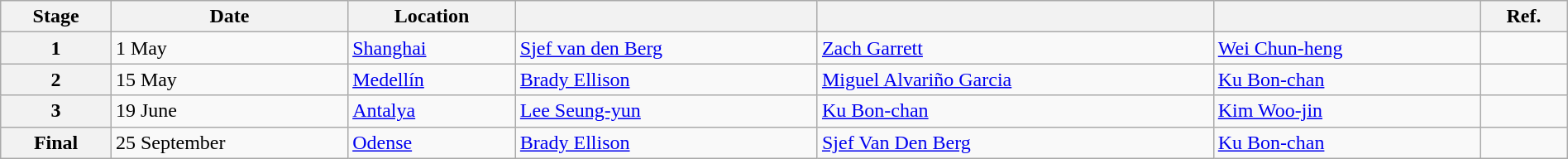<table class="wikitable" style="width:100%">
<tr>
<th>Stage</th>
<th>Date</th>
<th>Location</th>
<th></th>
<th></th>
<th></th>
<th>Ref.</th>
</tr>
<tr>
<th>1</th>
<td>1 May</td>
<td> <a href='#'>Shanghai</a></td>
<td> <a href='#'>Sjef van den Berg</a></td>
<td> <a href='#'>Zach Garrett</a></td>
<td> <a href='#'>Wei Chun-heng</a></td>
<td></td>
</tr>
<tr>
<th>2</th>
<td>15 May</td>
<td> <a href='#'>Medellín</a></td>
<td> <a href='#'>Brady Ellison</a></td>
<td> <a href='#'>Miguel Alvariño Garcia</a></td>
<td> <a href='#'>Ku Bon-chan</a></td>
<td></td>
</tr>
<tr>
<th>3</th>
<td>19 June</td>
<td> <a href='#'>Antalya</a></td>
<td> <a href='#'>Lee Seung-yun</a></td>
<td> <a href='#'>Ku Bon-chan</a></td>
<td> <a href='#'>Kim Woo-jin</a></td>
<td></td>
</tr>
<tr>
<th>Final</th>
<td>25 September</td>
<td> <a href='#'>Odense</a></td>
<td> <a href='#'>Brady Ellison</a></td>
<td> <a href='#'>Sjef Van Den Berg</a></td>
<td> <a href='#'>Ku Bon-chan</a></td>
</tr>
</table>
